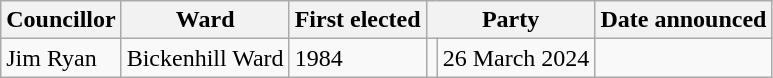<table class="wikitable sortable">
<tr>
<th>Councillor</th>
<th>Ward</th>
<th>First elected</th>
<th colspan="2" scope="col">Party</th>
<th>Date announced</th>
</tr>
<tr>
<td>Jim Ryan</td>
<td>Bickenhill Ward</td>
<td>1984</td>
<td></td>
<td>26 March 2024</td>
</tr>
</table>
